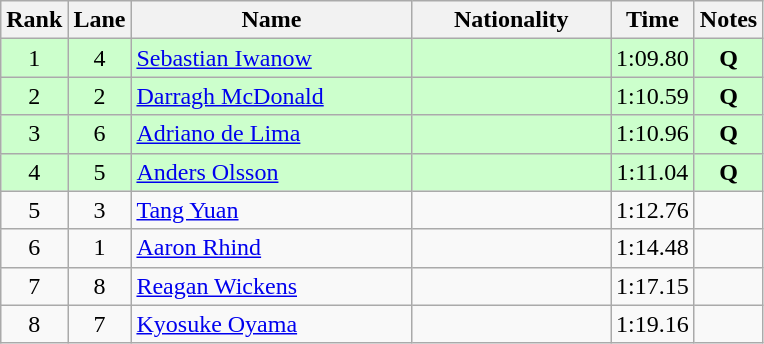<table class="wikitable sortable" style="text-align:center">
<tr>
<th>Rank</th>
<th>Lane</th>
<th style="width:180px">Name</th>
<th style="width:125px">Nationality</th>
<th>Time</th>
<th>Notes</th>
</tr>
<tr style="background:#cfc;">
<td>1</td>
<td>4</td>
<td style="text-align:left;"><a href='#'>Sebastian Iwanow</a></td>
<td style="text-align:left;"></td>
<td>1:09.80</td>
<td><strong>Q</strong></td>
</tr>
<tr style="background:#cfc;">
<td>2</td>
<td>2</td>
<td style="text-align:left;"><a href='#'>Darragh McDonald</a></td>
<td style="text-align:left;"></td>
<td>1:10.59</td>
<td><strong>Q</strong></td>
</tr>
<tr style="background:#cfc;">
<td>3</td>
<td>6</td>
<td style="text-align:left;"><a href='#'>Adriano de Lima</a></td>
<td style="text-align:left;"></td>
<td>1:10.96</td>
<td><strong>Q</strong></td>
</tr>
<tr style="background:#cfc;">
<td>4</td>
<td>5</td>
<td style="text-align:left;"><a href='#'>Anders Olsson</a></td>
<td style="text-align:left;"></td>
<td>1:11.04</td>
<td><strong>Q</strong></td>
</tr>
<tr>
<td>5</td>
<td>3</td>
<td style="text-align:left;"><a href='#'>Tang Yuan</a></td>
<td style="text-align:left;"></td>
<td>1:12.76</td>
<td></td>
</tr>
<tr>
<td>6</td>
<td>1</td>
<td style="text-align:left;"><a href='#'>Aaron Rhind</a></td>
<td style="text-align:left;"></td>
<td>1:14.48</td>
<td></td>
</tr>
<tr>
<td>7</td>
<td>8</td>
<td style="text-align:left;"><a href='#'>Reagan Wickens</a></td>
<td style="text-align:left;"></td>
<td>1:17.15</td>
<td></td>
</tr>
<tr>
<td>8</td>
<td>7</td>
<td style="text-align:left;"><a href='#'>Kyosuke Oyama</a></td>
<td style="text-align:left;"></td>
<td>1:19.16</td>
<td></td>
</tr>
</table>
